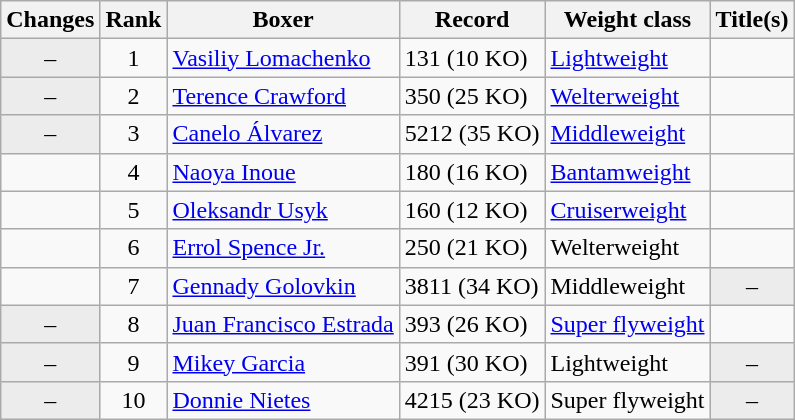<table class="wikitable ">
<tr>
<th>Changes</th>
<th>Rank</th>
<th>Boxer</th>
<th>Record</th>
<th>Weight class</th>
<th>Title(s)</th>
</tr>
<tr>
<td align=center bgcolor=#ECECEC>–</td>
<td align=center>1</td>
<td><a href='#'>Vasiliy Lomachenko</a></td>
<td>131 (10 KO)</td>
<td><a href='#'>Lightweight</a></td>
<td></td>
</tr>
<tr>
<td align=center bgcolor=#ECECEC>–</td>
<td align=center>2</td>
<td><a href='#'>Terence Crawford</a></td>
<td>350 (25 KO)</td>
<td><a href='#'>Welterweight</a></td>
<td></td>
</tr>
<tr>
<td align=center bgcolor=#ECECEC>–</td>
<td align=center>3</td>
<td><a href='#'>Canelo Álvarez</a></td>
<td>5212 (35 KO)</td>
<td><a href='#'>Middleweight</a></td>
<td></td>
</tr>
<tr>
<td align=center></td>
<td align=center>4</td>
<td><a href='#'>Naoya Inoue</a></td>
<td>180 (16 KO)</td>
<td><a href='#'>Bantamweight</a></td>
<td></td>
</tr>
<tr>
<td align=center></td>
<td align=center>5</td>
<td><a href='#'>Oleksandr Usyk</a></td>
<td>160 (12 KO)</td>
<td><a href='#'>Cruiserweight</a></td>
<td></td>
</tr>
<tr>
<td align=center></td>
<td align=center>6</td>
<td><a href='#'>Errol Spence Jr.</a></td>
<td>250 (21 KO)</td>
<td>Welterweight</td>
<td></td>
</tr>
<tr>
<td align=center></td>
<td align=center>7</td>
<td><a href='#'>Gennady Golovkin</a></td>
<td>3811 (34 KO)</td>
<td>Middleweight</td>
<td align=center bgcolor=#ECECEC data-sort-value="Z">–</td>
</tr>
<tr>
<td align=center bgcolor=#ECECEC>–</td>
<td align=center>8</td>
<td><a href='#'>Juan Francisco Estrada</a></td>
<td>393 (26 KO)</td>
<td><a href='#'>Super flyweight</a></td>
<td></td>
</tr>
<tr>
<td align=center bgcolor=#ECECEC>–</td>
<td align=center>9</td>
<td><a href='#'>Mikey Garcia</a></td>
<td>391 (30 KO)</td>
<td>Lightweight</td>
<td align=center bgcolor=#ECECEC data-sort-value="Z">–</td>
</tr>
<tr>
<td align=center bgcolor=#ECECEC>–</td>
<td align=center>10</td>
<td><a href='#'>Donnie Nietes</a></td>
<td>4215 (23 KO)</td>
<td>Super flyweight</td>
<td align=center bgcolor=#ECECEC data-sort-value="Z">–</td>
</tr>
</table>
